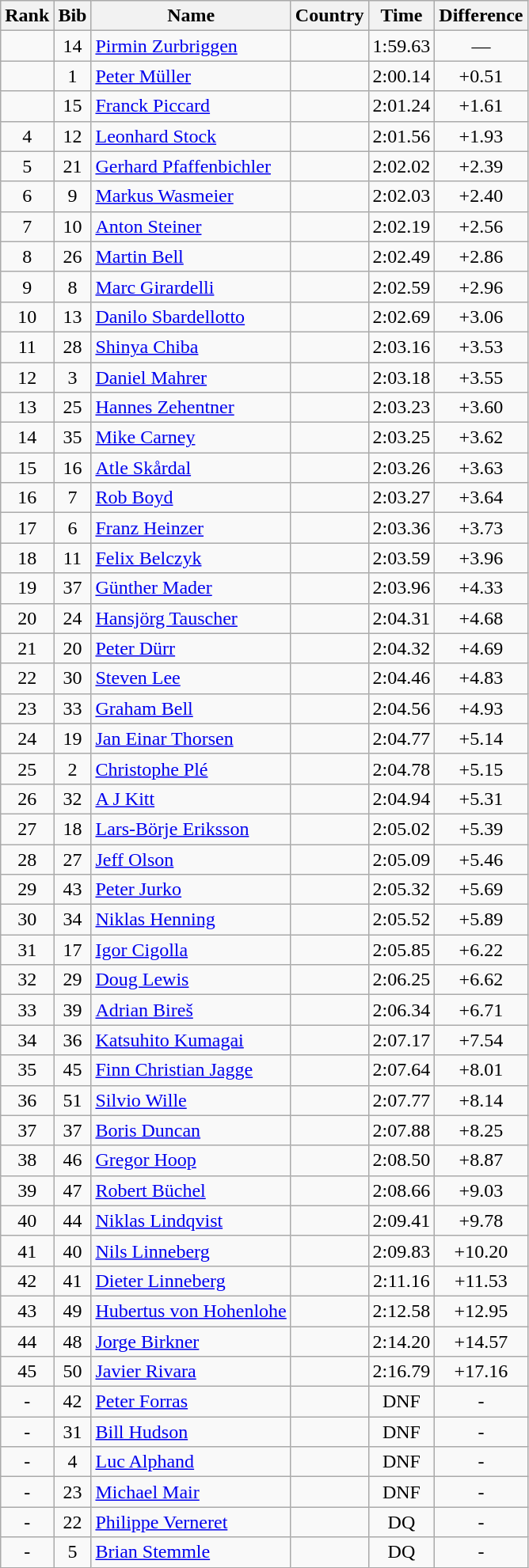<table class="wikitable sortable" style="text-align:center">
<tr>
<th>Rank</th>
<th>Bib</th>
<th>Name</th>
<th>Country</th>
<th>Time</th>
<th>Difference</th>
</tr>
<tr>
<td></td>
<td>14</td>
<td align="left"><a href='#'>Pirmin Zurbriggen</a></td>
<td align=left></td>
<td>1:59.63</td>
<td>—</td>
</tr>
<tr>
<td></td>
<td>1</td>
<td align="left"><a href='#'>Peter Müller</a></td>
<td align=left></td>
<td>2:00.14</td>
<td>+0.51</td>
</tr>
<tr>
<td></td>
<td>15</td>
<td align="left"><a href='#'>Franck Piccard</a></td>
<td align=left></td>
<td>2:01.24</td>
<td>+1.61</td>
</tr>
<tr>
<td>4</td>
<td>12</td>
<td align="left"><a href='#'>Leonhard Stock</a></td>
<td align=left></td>
<td>2:01.56</td>
<td>+1.93</td>
</tr>
<tr>
<td>5</td>
<td>21</td>
<td align="left"><a href='#'>Gerhard Pfaffenbichler</a></td>
<td align=left></td>
<td>2:02.02</td>
<td>+2.39</td>
</tr>
<tr>
<td>6</td>
<td>9</td>
<td align="left"><a href='#'>Markus Wasmeier</a></td>
<td align=left></td>
<td>2:02.03</td>
<td>+2.40</td>
</tr>
<tr>
<td>7</td>
<td>10</td>
<td align="left"><a href='#'>Anton Steiner</a></td>
<td align=left></td>
<td>2:02.19</td>
<td>+2.56</td>
</tr>
<tr>
<td>8</td>
<td>26</td>
<td align="left"><a href='#'>Martin Bell</a></td>
<td align=left></td>
<td>2:02.49</td>
<td>+2.86</td>
</tr>
<tr>
<td>9</td>
<td>8</td>
<td align="left"><a href='#'>Marc Girardelli</a></td>
<td align=left></td>
<td>2:02.59</td>
<td>+2.96</td>
</tr>
<tr>
<td>10</td>
<td>13</td>
<td align="left"><a href='#'>Danilo Sbardellotto</a></td>
<td align=left></td>
<td>2:02.69</td>
<td>+3.06</td>
</tr>
<tr>
<td>11</td>
<td>28</td>
<td align="left"><a href='#'>Shinya Chiba</a></td>
<td align=left></td>
<td>2:03.16</td>
<td>+3.53</td>
</tr>
<tr>
<td>12</td>
<td>3</td>
<td align="left"><a href='#'>Daniel Mahrer</a></td>
<td align=left></td>
<td>2:03.18</td>
<td>+3.55</td>
</tr>
<tr>
<td>13</td>
<td>25</td>
<td align="left"><a href='#'>Hannes Zehentner</a></td>
<td align=left></td>
<td>2:03.23</td>
<td>+3.60</td>
</tr>
<tr>
<td>14</td>
<td>35</td>
<td align="left"><a href='#'>Mike Carney</a></td>
<td align=left></td>
<td>2:03.25</td>
<td>+3.62</td>
</tr>
<tr>
<td>15</td>
<td>16</td>
<td align="left"><a href='#'>Atle Skårdal</a></td>
<td align=left></td>
<td>2:03.26</td>
<td>+3.63</td>
</tr>
<tr>
<td>16</td>
<td>7</td>
<td align="left"><a href='#'>Rob Boyd</a></td>
<td align=left></td>
<td>2:03.27</td>
<td>+3.64</td>
</tr>
<tr>
<td>17</td>
<td>6</td>
<td align="left"><a href='#'>Franz Heinzer</a></td>
<td align=left></td>
<td>2:03.36</td>
<td>+3.73</td>
</tr>
<tr>
<td>18</td>
<td>11</td>
<td align="left"><a href='#'>Felix Belczyk</a></td>
<td align=left></td>
<td>2:03.59</td>
<td>+3.96</td>
</tr>
<tr>
<td>19</td>
<td>37</td>
<td align="left"><a href='#'>Günther Mader</a></td>
<td align=left></td>
<td>2:03.96</td>
<td>+4.33</td>
</tr>
<tr>
<td>20</td>
<td>24</td>
<td align="left"><a href='#'>Hansjörg Tauscher</a></td>
<td align=left></td>
<td>2:04.31</td>
<td>+4.68</td>
</tr>
<tr>
<td>21</td>
<td>20</td>
<td align="left"><a href='#'>Peter Dürr</a></td>
<td align=left></td>
<td>2:04.32</td>
<td>+4.69</td>
</tr>
<tr>
<td>22</td>
<td>30</td>
<td align="left"><a href='#'>Steven Lee</a></td>
<td align=left></td>
<td>2:04.46</td>
<td>+4.83</td>
</tr>
<tr>
<td>23</td>
<td>33</td>
<td align="left"><a href='#'>Graham Bell</a></td>
<td align=left></td>
<td>2:04.56</td>
<td>+4.93</td>
</tr>
<tr>
<td>24</td>
<td>19</td>
<td align="left"><a href='#'>Jan Einar Thorsen</a></td>
<td align=left></td>
<td>2:04.77</td>
<td>+5.14</td>
</tr>
<tr>
<td>25</td>
<td>2</td>
<td align="left"><a href='#'>Christophe Plé</a></td>
<td align=left></td>
<td>2:04.78</td>
<td>+5.15</td>
</tr>
<tr>
<td>26</td>
<td>32</td>
<td align="left"><a href='#'>A J Kitt</a></td>
<td align=left></td>
<td>2:04.94</td>
<td>+5.31</td>
</tr>
<tr>
<td>27</td>
<td>18</td>
<td align="left"><a href='#'>Lars-Börje Eriksson</a></td>
<td align=left></td>
<td>2:05.02</td>
<td>+5.39</td>
</tr>
<tr>
<td>28</td>
<td>27</td>
<td align="left"><a href='#'>Jeff Olson</a></td>
<td align=left></td>
<td>2:05.09</td>
<td>+5.46</td>
</tr>
<tr>
<td>29</td>
<td>43</td>
<td align="left"><a href='#'>Peter Jurko</a></td>
<td align=left></td>
<td>2:05.32</td>
<td>+5.69</td>
</tr>
<tr>
<td>30</td>
<td>34</td>
<td align="left"><a href='#'>Niklas Henning</a></td>
<td align=left></td>
<td>2:05.52</td>
<td>+5.89</td>
</tr>
<tr>
<td>31</td>
<td>17</td>
<td align="left"><a href='#'>Igor Cigolla</a></td>
<td align=left></td>
<td>2:05.85</td>
<td>+6.22</td>
</tr>
<tr>
<td>32</td>
<td>29</td>
<td align="left"><a href='#'>Doug Lewis</a></td>
<td align=left></td>
<td>2:06.25</td>
<td>+6.62</td>
</tr>
<tr>
<td>33</td>
<td>39</td>
<td align="left"><a href='#'>Adrian Bireš</a></td>
<td align=left></td>
<td>2:06.34</td>
<td>+6.71</td>
</tr>
<tr>
<td>34</td>
<td>36</td>
<td align="left"><a href='#'>Katsuhito Kumagai</a></td>
<td align=left></td>
<td>2:07.17</td>
<td>+7.54</td>
</tr>
<tr>
<td>35</td>
<td>45</td>
<td align="left"><a href='#'>Finn Christian Jagge</a></td>
<td align=left></td>
<td>2:07.64</td>
<td>+8.01</td>
</tr>
<tr>
<td>36</td>
<td>51</td>
<td align="left"><a href='#'>Silvio Wille</a></td>
<td align=left></td>
<td>2:07.77</td>
<td>+8.14</td>
</tr>
<tr>
<td>37</td>
<td>37</td>
<td align="left"><a href='#'>Boris Duncan</a></td>
<td align=left></td>
<td>2:07.88</td>
<td>+8.25</td>
</tr>
<tr>
<td>38</td>
<td>46</td>
<td align="left"><a href='#'>Gregor Hoop</a></td>
<td align=left></td>
<td>2:08.50</td>
<td>+8.87</td>
</tr>
<tr>
<td>39</td>
<td>47</td>
<td align="left"><a href='#'>Robert Büchel</a></td>
<td align=left></td>
<td>2:08.66</td>
<td>+9.03</td>
</tr>
<tr>
<td>40</td>
<td>44</td>
<td align="left"><a href='#'>Niklas Lindqvist</a></td>
<td align=left></td>
<td>2:09.41</td>
<td>+9.78</td>
</tr>
<tr>
<td>41</td>
<td>40</td>
<td align="left"><a href='#'>Nils Linneberg</a></td>
<td align=left></td>
<td>2:09.83</td>
<td>+10.20</td>
</tr>
<tr>
<td>42</td>
<td>41</td>
<td align="left"><a href='#'>Dieter Linneberg</a></td>
<td align=left></td>
<td>2:11.16</td>
<td>+11.53</td>
</tr>
<tr>
<td>43</td>
<td>49</td>
<td align="left"><a href='#'>Hubertus von Hohenlohe</a></td>
<td align=left></td>
<td>2:12.58</td>
<td>+12.95</td>
</tr>
<tr>
<td>44</td>
<td>48</td>
<td align="left"><a href='#'>Jorge Birkner</a></td>
<td align=left></td>
<td>2:14.20</td>
<td>+14.57</td>
</tr>
<tr>
<td>45</td>
<td>50</td>
<td align="left"><a href='#'>Javier Rivara</a></td>
<td align=left></td>
<td>2:16.79</td>
<td>+17.16</td>
</tr>
<tr>
<td>-</td>
<td>42</td>
<td align="left"><a href='#'>Peter Forras</a></td>
<td align=left></td>
<td>DNF</td>
<td>-</td>
</tr>
<tr>
<td>-</td>
<td>31</td>
<td align="left"><a href='#'>Bill Hudson</a></td>
<td align=left></td>
<td>DNF</td>
<td>-</td>
</tr>
<tr>
<td>-</td>
<td>4</td>
<td align="left"><a href='#'>Luc Alphand</a></td>
<td align=left></td>
<td>DNF</td>
<td>-</td>
</tr>
<tr>
<td>-</td>
<td>23</td>
<td align="left"><a href='#'>Michael Mair</a></td>
<td align=left></td>
<td>DNF</td>
<td>-</td>
</tr>
<tr>
<td>-</td>
<td>22</td>
<td align="left"><a href='#'>Philippe Verneret</a></td>
<td align=left></td>
<td>DQ</td>
<td>-</td>
</tr>
<tr>
<td>-</td>
<td>5</td>
<td align="left"><a href='#'>Brian Stemmle</a></td>
<td align=left></td>
<td>DQ</td>
<td>-</td>
</tr>
</table>
